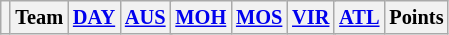<table class="wikitable" style="font-size:85%; text-align:center">
<tr>
<th></th>
<th>Team</th>
<th colspan="2"><a href='#'>DAY</a><br></th>
<th colspan="2"><a href='#'>AUS</a><br></th>
<th colspan="2"><a href='#'>MOH</a><br></th>
<th colspan="2"><a href='#'>MOS</a><br></th>
<th colspan="2"><a href='#'>VIR</a><br></th>
<th colspan="2"><a href='#'>ATL</a><br></th>
<th>Points</th>
</tr>
</table>
